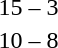<table style="text-align:center">
<tr>
<th width=200></th>
<th width=100></th>
<th width=200></th>
</tr>
<tr>
<td align=right><strong></strong></td>
<td>15 – 3</td>
<td align=left></td>
</tr>
<tr>
<td align=right><strong></strong></td>
<td>10 – 8</td>
<td align=left></td>
</tr>
</table>
